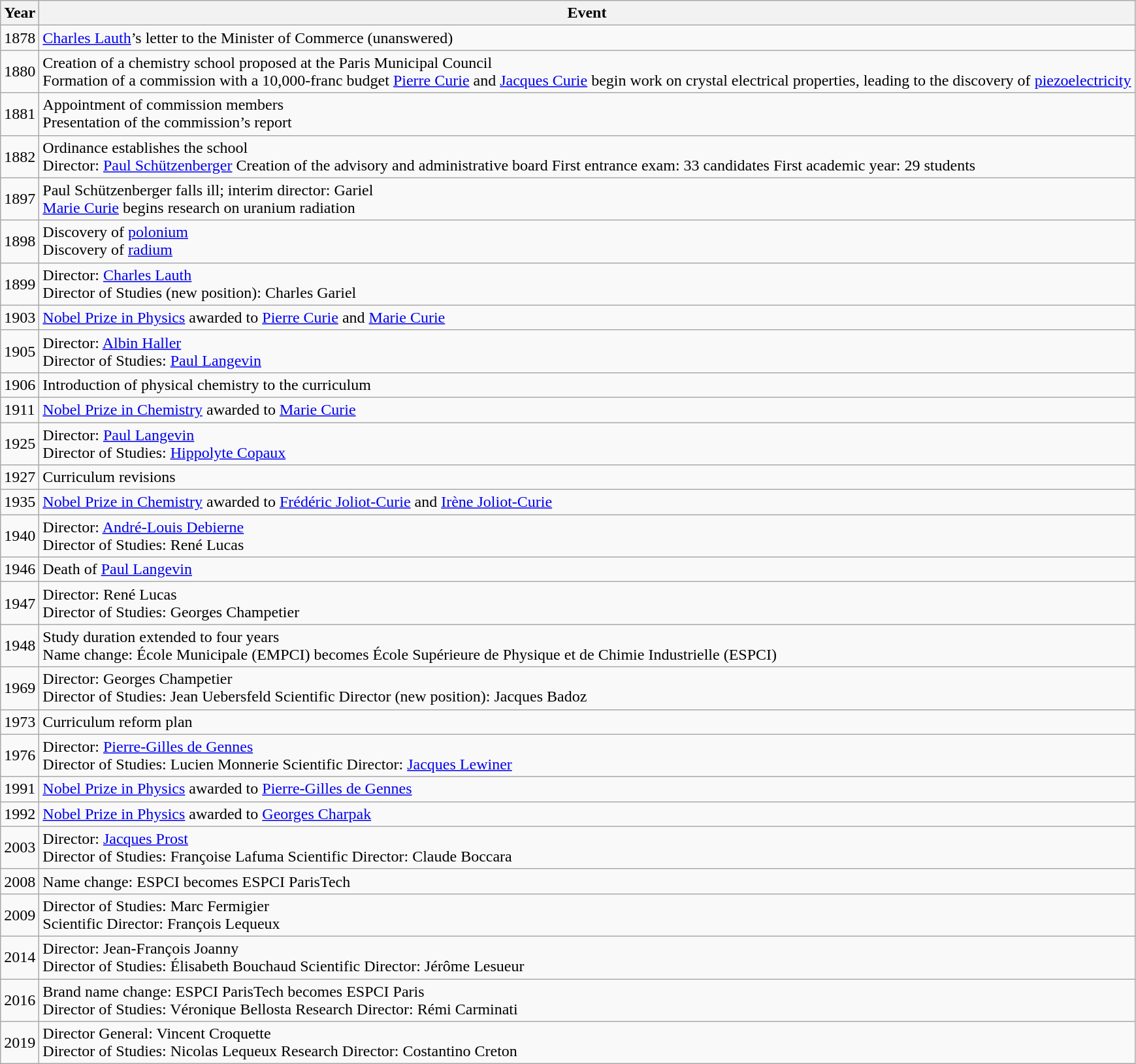<table class="wikitable sortable mw-collapsible">
<tr>
<th>Year</th>
<th>Event</th>
</tr>
<tr>
<td>1878</td>
<td><a href='#'>Charles Lauth</a>’s letter to the Minister of Commerce (unanswered)</td>
</tr>
<tr>
<td>1880</td>
<td>Creation of a chemistry school proposed at the Paris Municipal Council<br>Formation of a commission with a 10,000-franc budget 
<a href='#'>Pierre Curie</a> and <a href='#'>Jacques Curie</a> begin work on crystal electrical properties, leading to the discovery of <a href='#'>piezoelectricity</a></td>
</tr>
<tr>
<td>1881</td>
<td>Appointment of commission members<br>Presentation of the commission’s report</td>
</tr>
<tr>
<td>1882</td>
<td>Ordinance establishes the school<br>Director: <a href='#'>Paul Schützenberger</a> 
Creation of the advisory and administrative board 
First entrance exam: 33 candidates 
First academic year: 29 students</td>
</tr>
<tr>
<td>1897</td>
<td>Paul Schützenberger falls ill; interim director: Gariel<br><a href='#'>Marie Curie</a> begins research on uranium radiation</td>
</tr>
<tr>
<td>1898</td>
<td>Discovery of <a href='#'>polonium</a><br>Discovery of <a href='#'>radium</a></td>
</tr>
<tr>
<td>1899</td>
<td>Director: <a href='#'>Charles Lauth</a><br>Director of Studies (new position): Charles Gariel</td>
</tr>
<tr>
<td>1903</td>
<td><a href='#'>Nobel Prize in Physics</a> awarded to <a href='#'>Pierre Curie</a> and <a href='#'>Marie Curie</a></td>
</tr>
<tr>
<td>1905</td>
<td>Director: <a href='#'>Albin Haller</a><br>Director of Studies: <a href='#'>Paul Langevin</a></td>
</tr>
<tr>
<td>1906</td>
<td>Introduction of physical chemistry to the curriculum</td>
</tr>
<tr>
<td>1911</td>
<td><a href='#'>Nobel Prize in Chemistry</a> awarded to <a href='#'>Marie Curie</a></td>
</tr>
<tr>
<td>1925</td>
<td>Director: <a href='#'>Paul Langevin</a><br>Director of Studies: <a href='#'>Hippolyte Copaux</a></td>
</tr>
<tr>
<td>1927</td>
<td>Curriculum revisions</td>
</tr>
<tr>
<td>1935</td>
<td><a href='#'>Nobel Prize in Chemistry</a> awarded to <a href='#'>Frédéric Joliot-Curie</a> and <a href='#'>Irène Joliot-Curie</a></td>
</tr>
<tr>
<td>1940</td>
<td>Director: <a href='#'>André-Louis Debierne</a><br>Director of Studies: René Lucas</td>
</tr>
<tr>
<td>1946</td>
<td>Death of <a href='#'>Paul Langevin</a></td>
</tr>
<tr>
<td>1947</td>
<td>Director: René Lucas<br>Director of Studies: Georges Champetier</td>
</tr>
<tr>
<td>1948</td>
<td>Study duration extended to four years<br>Name change: École Municipale (EMPCI) becomes École Supérieure de Physique et de Chimie Industrielle (ESPCI)</td>
</tr>
<tr>
<td>1969</td>
<td>Director: Georges Champetier<br>Director of Studies: Jean Uebersfeld 
Scientific Director (new position): Jacques Badoz</td>
</tr>
<tr>
<td>1973</td>
<td>Curriculum reform plan</td>
</tr>
<tr>
<td>1976</td>
<td>Director: <a href='#'>Pierre-Gilles de Gennes</a><br>Director of Studies: Lucien Monnerie 
Scientific Director: <a href='#'>Jacques Lewiner</a></td>
</tr>
<tr>
<td>1991</td>
<td><a href='#'>Nobel Prize in Physics</a> awarded to <a href='#'>Pierre-Gilles de Gennes</a></td>
</tr>
<tr>
<td>1992</td>
<td><a href='#'>Nobel Prize in Physics</a> awarded to <a href='#'>Georges Charpak</a></td>
</tr>
<tr>
<td>2003</td>
<td>Director: <a href='#'>Jacques Prost</a><br>Director of Studies: Françoise Lafuma 
Scientific Director: Claude Boccara</td>
</tr>
<tr>
<td>2008</td>
<td>Name change: ESPCI becomes ESPCI ParisTech</td>
</tr>
<tr>
<td>2009</td>
<td>Director of Studies: Marc Fermigier<br>Scientific Director: François Lequeux</td>
</tr>
<tr>
<td>2014</td>
<td>Director: Jean-François Joanny<br>Director of Studies: Élisabeth Bouchaud 
Scientific Director: Jérôme Lesueur</td>
</tr>
<tr>
<td>2016</td>
<td>Brand name change: ESPCI ParisTech becomes ESPCI Paris<br>Director of Studies: Véronique Bellosta 
Research Director: Rémi Carminati</td>
</tr>
<tr>
<td>2019</td>
<td>Director General: Vincent Croquette<br>Director of Studies: Nicolas Lequeux 
Research Director: Costantino Creton</td>
</tr>
</table>
